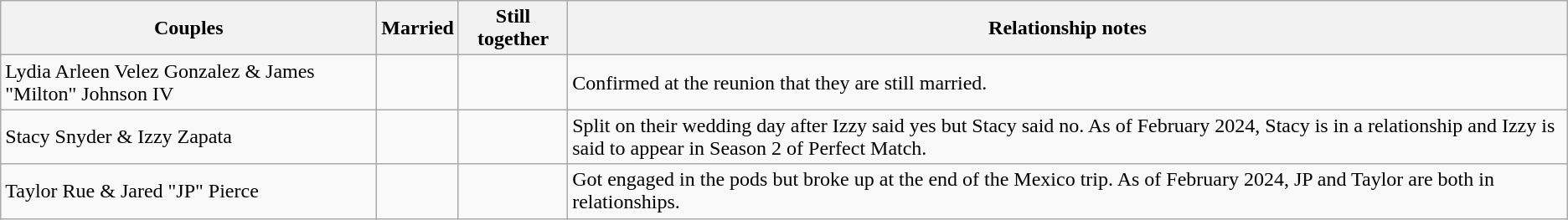<table class="wikitable">
<tr>
<th scope="col">Couples</th>
<th scope="col">Married</th>
<th scope="col">Still together</th>
<th scope="col">Relationship notes</th>
</tr>
<tr>
<td>Lydia Arleen Velez Gonzalez & James "Milton" Johnson IV</td>
<td></td>
<td></td>
<td>Confirmed at the reunion that they are still married.</td>
</tr>
<tr>
<td>Stacy Snyder & Izzy Zapata</td>
<td></td>
<td></td>
<td>Split on their wedding day after Izzy said yes but Stacy said no. As of February 2024, Stacy is in a relationship and Izzy is said to appear in Season 2 of Perfect Match.</td>
</tr>
<tr>
<td>Taylor Rue & Jared "JP" Pierce</td>
<td></td>
<td></td>
<td>Got engaged in the pods but broke up at the end of the Mexico trip. As of February 2024, JP and Taylor are both in relationships.</td>
</tr>
</table>
